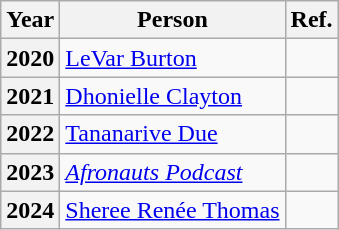<table class="sortable wikitable">
<tr>
<th>Year</th>
<th>Person</th>
<th>Ref.</th>
</tr>
<tr>
<th>2020</th>
<td><a href='#'>LeVar Burton</a></td>
<td></td>
</tr>
<tr>
<th>2021</th>
<td><a href='#'>Dhonielle Clayton</a></td>
<td></td>
</tr>
<tr>
<th>2022</th>
<td><a href='#'>Tananarive Due</a></td>
<td></td>
</tr>
<tr>
<th>2023</th>
<td><em><a href='#'>Afronauts Podcast</a></em></td>
<td></td>
</tr>
<tr>
<th>2024</th>
<td><a href='#'>Sheree Renée Thomas</a></td>
<td></td>
</tr>
</table>
